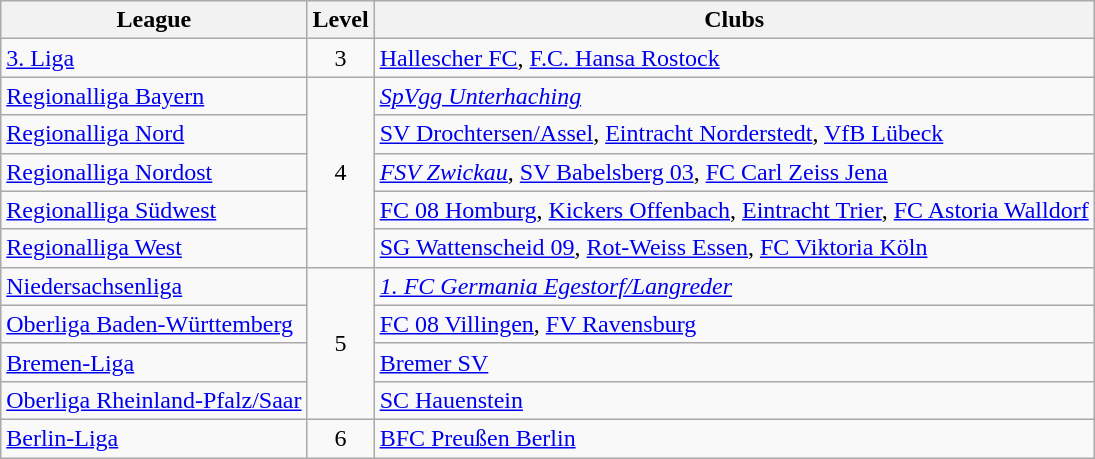<table class="wikitable">
<tr>
<th>League</th>
<th>Level</th>
<th>Clubs</th>
</tr>
<tr>
<td><a href='#'>3. Liga</a></td>
<td align="center">3</td>
<td><a href='#'>Hallescher FC</a>, <a href='#'>F.C. Hansa Rostock</a></td>
</tr>
<tr>
<td><a href='#'>Regionalliga Bayern</a></td>
<td rowspan="5" align="center">4</td>
<td><em><a href='#'>SpVgg Unterhaching</a></em></td>
</tr>
<tr>
<td><a href='#'>Regionalliga Nord</a></td>
<td><a href='#'>SV Drochtersen/Assel</a>, <a href='#'>Eintracht Norderstedt</a>, <a href='#'>VfB Lübeck</a></td>
</tr>
<tr>
<td><a href='#'>Regionalliga Nordost</a></td>
<td><em><a href='#'>FSV Zwickau</a></em>, <a href='#'>SV Babelsberg 03</a>, <a href='#'>FC Carl Zeiss Jena</a></td>
</tr>
<tr>
<td><a href='#'>Regionalliga Südwest</a></td>
<td><a href='#'>FC 08 Homburg</a>, <a href='#'>Kickers Offenbach</a>, <a href='#'>Eintracht Trier</a>, <a href='#'>FC Astoria Walldorf</a></td>
</tr>
<tr>
<td><a href='#'>Regionalliga West</a></td>
<td><a href='#'>SG Wattenscheid 09</a>, <a href='#'>Rot-Weiss Essen</a>, <a href='#'>FC Viktoria Köln</a></td>
</tr>
<tr>
<td><a href='#'>Niedersachsenliga</a></td>
<td rowspan="4" align="center">5</td>
<td><em><a href='#'>1. FC Germania Egestorf/Langreder</a></em></td>
</tr>
<tr>
<td><a href='#'>Oberliga Baden-Württemberg</a></td>
<td><a href='#'>FC 08 Villingen</a>, <a href='#'>FV Ravensburg</a></td>
</tr>
<tr>
<td><a href='#'>Bremen-Liga</a></td>
<td><a href='#'>Bremer SV</a></td>
</tr>
<tr>
<td><a href='#'>Oberliga Rheinland-Pfalz/Saar</a></td>
<td><a href='#'>SC Hauenstein</a></td>
</tr>
<tr>
<td><a href='#'>Berlin-Liga</a></td>
<td align="center">6</td>
<td><a href='#'>BFC Preußen Berlin</a></td>
</tr>
</table>
